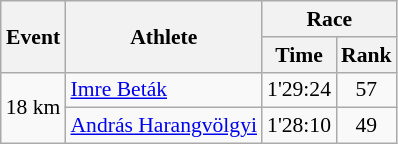<table class="wikitable" border="1" style="font-size:90%">
<tr>
<th rowspan=2>Event</th>
<th rowspan=2>Athlete</th>
<th colspan=2>Race</th>
</tr>
<tr>
<th>Time</th>
<th>Rank</th>
</tr>
<tr>
<td rowspan=2>18 km</td>
<td><a href='#'>Imre Beták</a></td>
<td align=center>1'29:24</td>
<td align=center>57</td>
</tr>
<tr>
<td><a href='#'>András Harangvölgyi</a></td>
<td align=center>1'28:10</td>
<td align=center>49</td>
</tr>
</table>
